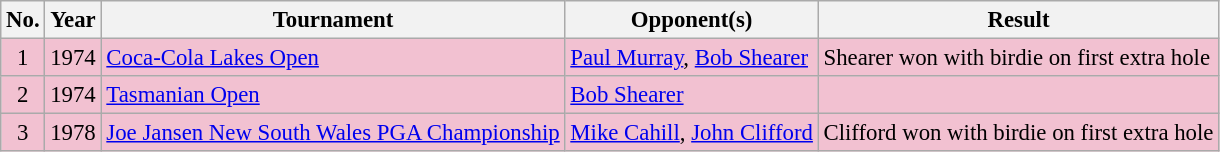<table class="wikitable" style="font-size:95%;">
<tr>
<th>No.</th>
<th>Year</th>
<th>Tournament</th>
<th>Opponent(s)</th>
<th>Result</th>
</tr>
<tr style="background:#F2C1D1;">
<td align=center>1</td>
<td>1974</td>
<td><a href='#'>Coca-Cola Lakes Open</a></td>
<td> <a href='#'>Paul Murray</a>,  <a href='#'>Bob Shearer</a></td>
<td>Shearer won with birdie on first extra hole</td>
</tr>
<tr style="background:#F2C1D1;">
<td align=center>2</td>
<td>1974</td>
<td><a href='#'>Tasmanian Open</a></td>
<td> <a href='#'>Bob Shearer</a></td>
<td></td>
</tr>
<tr style="background:#F2C1D1;">
<td align=center>3</td>
<td>1978</td>
<td><a href='#'>Joe Jansen New South Wales PGA Championship</a></td>
<td> <a href='#'>Mike Cahill</a>,  <a href='#'>John Clifford</a></td>
<td>Clifford won with birdie on first extra hole</td>
</tr>
</table>
